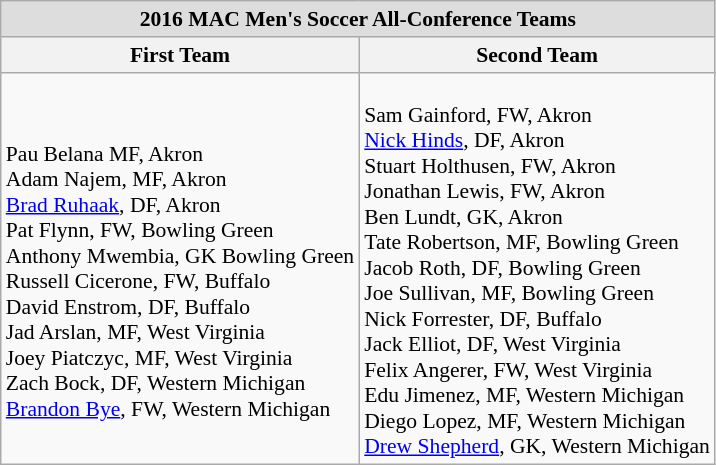<table class="wikitable" style="white-space:nowrap; font-size:90%;">
<tr>
<td colspan="7" style="text-align:center; background:#ddd;"><strong>2016 MAC Men's Soccer All-Conference Teams</strong></td>
</tr>
<tr>
<th>First Team</th>
<th>Second Team</th>
</tr>
<tr>
<td><br>Pau Belana MF, Akron<br>
Adam Najem, MF, Akron<br>
<a href='#'>Brad Ruhaak</a>, DF, Akron<br>
Pat Flynn, FW, Bowling Green<br>
Anthony Mwembia, GK Bowling Green<br>
Russell Cicerone, FW, Buffalo<br>
David Enstrom, DF, Buffalo<br>
Jad Arslan, MF, West Virginia<br>
Joey Piatczyc, MF, West Virginia<br>
Zach Bock, DF, Western Michigan<br>
<a href='#'>Brandon Bye</a>, FW, Western Michigan<br></td>
<td><br>Sam Gainford, FW, Akron<br>
<a href='#'>Nick Hinds</a>, DF, Akron<br>
Stuart Holthusen, FW, Akron<br>
Jonathan Lewis, FW, Akron<br>
Ben Lundt, GK, Akron<br>
Tate Robertson, MF, Bowling Green<br>
Jacob Roth, DF, Bowling Green<br>
Joe Sullivan, MF, Bowling Green<br>
Nick Forrester, DF, Buffalo<br>
Jack Elliot, DF, West Virginia<br>
Felix Angerer, FW, West Virginia<br>
Edu Jimenez, MF, Western Michigan<br>
Diego Lopez, MF, Western Michigan<br>
<a href='#'>Drew Shepherd</a>, GK, Western Michigan<br></td>
</tr>
</table>
